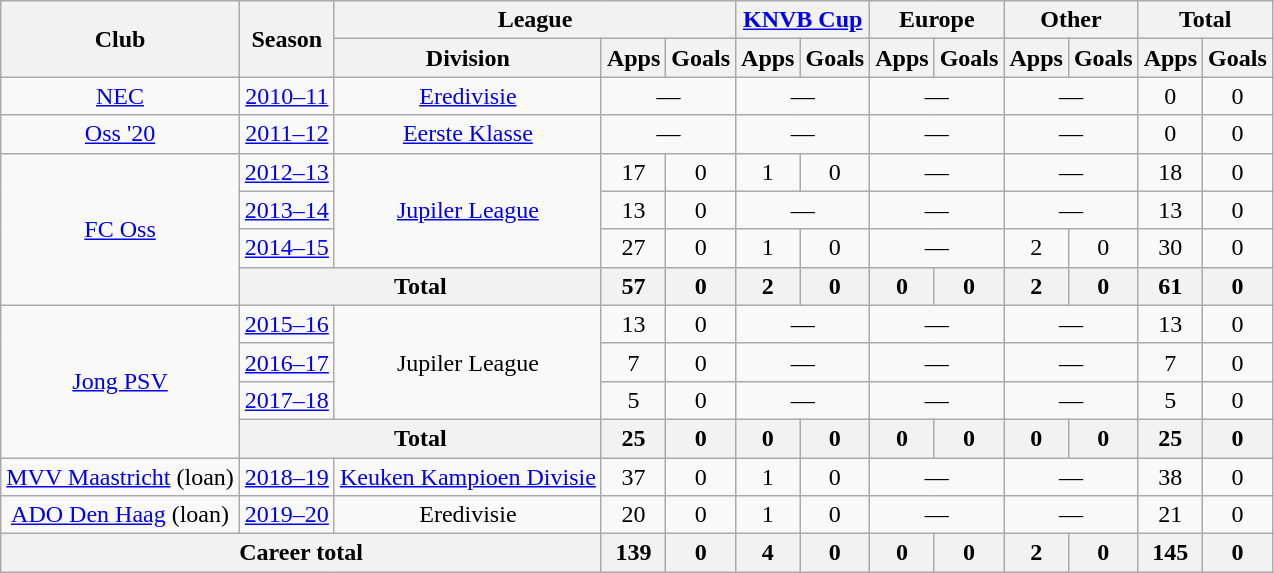<table class="wikitable" style="text-align:center">
<tr>
<th rowspan="2">Club</th>
<th rowspan="2">Season</th>
<th colspan="3">League</th>
<th colspan="2"><a href='#'>KNVB Cup</a></th>
<th colspan="2">Europe</th>
<th colspan="2">Other</th>
<th colspan="2">Total</th>
</tr>
<tr>
<th>Division</th>
<th>Apps</th>
<th>Goals</th>
<th>Apps</th>
<th>Goals</th>
<th>Apps</th>
<th>Goals</th>
<th>Apps</th>
<th>Goals</th>
<th>Apps</th>
<th>Goals</th>
</tr>
<tr>
<td><a href='#'>NEC</a></td>
<td><a href='#'>2010–11</a></td>
<td><a href='#'>Eredivisie</a></td>
<td colspan="2">—</td>
<td colspan="2">—</td>
<td colspan="2">—</td>
<td colspan="2">—</td>
<td>0</td>
<td>0</td>
</tr>
<tr>
<td><a href='#'>Oss '20</a></td>
<td><a href='#'>2011–12</a></td>
<td><a href='#'>Eerste Klasse</a></td>
<td colspan="2">—</td>
<td colspan="2">—</td>
<td colspan="2">—</td>
<td colspan="2">—</td>
<td>0</td>
<td>0</td>
</tr>
<tr>
<td rowspan="4"><a href='#'>FC Oss</a></td>
<td><a href='#'>2012–13</a></td>
<td rowspan="3"><a href='#'>Jupiler League</a></td>
<td>17</td>
<td>0</td>
<td>1</td>
<td>0</td>
<td colspan="2">—</td>
<td colspan="2">—</td>
<td>18</td>
<td>0</td>
</tr>
<tr>
<td><a href='#'>2013–14</a></td>
<td>13</td>
<td>0</td>
<td colspan="2">—</td>
<td colspan="2">—</td>
<td colspan="2">—</td>
<td>13</td>
<td>0</td>
</tr>
<tr>
<td><a href='#'>2014–15</a></td>
<td>27</td>
<td>0</td>
<td>1</td>
<td>0</td>
<td colspan="2">—</td>
<td>2</td>
<td>0</td>
<td>30</td>
<td>0</td>
</tr>
<tr>
<th colspan="2">Total</th>
<th>57</th>
<th>0</th>
<th>2</th>
<th>0</th>
<th>0</th>
<th>0</th>
<th>2</th>
<th>0</th>
<th>61</th>
<th>0</th>
</tr>
<tr>
<td rowspan="4"><a href='#'>Jong PSV</a></td>
<td><a href='#'>2015–16</a></td>
<td rowspan="3">Jupiler League</td>
<td>13</td>
<td>0</td>
<td colspan="2">—</td>
<td colspan="2">—</td>
<td colspan="2">—</td>
<td>13</td>
<td>0</td>
</tr>
<tr>
<td><a href='#'>2016–17</a></td>
<td>7</td>
<td>0</td>
<td colspan="2">—</td>
<td colspan="2">—</td>
<td colspan="2">—</td>
<td>7</td>
<td>0</td>
</tr>
<tr>
<td><a href='#'>2017–18</a></td>
<td>5</td>
<td>0</td>
<td colspan="2">—</td>
<td colspan="2">—</td>
<td colspan="2">—</td>
<td>5</td>
<td>0</td>
</tr>
<tr>
<th colspan="2">Total</th>
<th>25</th>
<th>0</th>
<th>0</th>
<th>0</th>
<th>0</th>
<th>0</th>
<th>0</th>
<th>0</th>
<th>25</th>
<th>0</th>
</tr>
<tr>
<td><a href='#'>MVV Maastricht</a> (loan)</td>
<td><a href='#'>2018–19</a></td>
<td><a href='#'>Keuken Kampioen Divisie</a></td>
<td>37</td>
<td>0</td>
<td>1</td>
<td>0</td>
<td colspan="2">—</td>
<td colspan="2">—</td>
<td>38</td>
<td>0</td>
</tr>
<tr>
<td><a href='#'>ADO Den Haag</a> (loan)</td>
<td><a href='#'>2019–20</a></td>
<td>Eredivisie</td>
<td>20</td>
<td>0</td>
<td>1</td>
<td>0</td>
<td colspan="2">—</td>
<td colspan="2">—</td>
<td>21</td>
<td>0</td>
</tr>
<tr>
<th colspan="3">Career total</th>
<th>139</th>
<th>0</th>
<th>4</th>
<th>0</th>
<th>0</th>
<th>0</th>
<th>2</th>
<th>0</th>
<th>145</th>
<th>0</th>
</tr>
</table>
